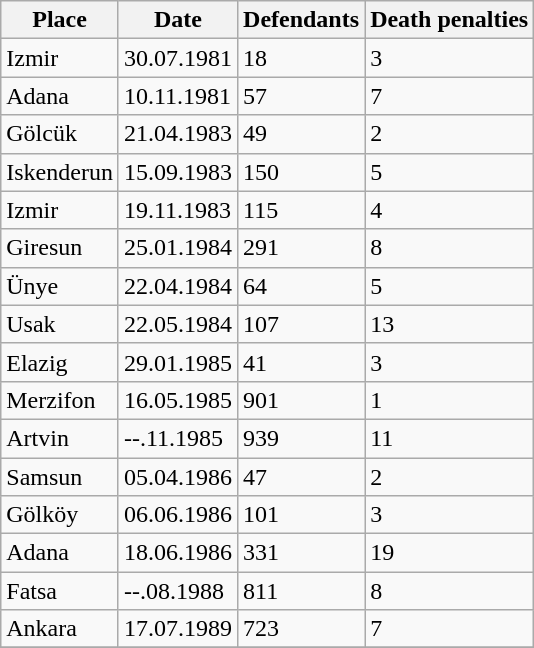<table class="wikitable">
<tr>
<th class=bgcolor="#C0C0C0">Place</th>
<th class=bgcolor="#C0C0C0">Date</th>
<th class=bgcolor="#C0C0C0">Defendants</th>
<th class=bgcolor="#C0C0C0">Death penalties</th>
</tr>
<tr>
<td>Izmir</td>
<td>30.07.1981</td>
<td>18</td>
<td>3</td>
</tr>
<tr>
<td>Adana</td>
<td>10.11.1981</td>
<td>57</td>
<td>7</td>
</tr>
<tr>
<td>Gölcük</td>
<td>21.04.1983</td>
<td>49</td>
<td>2</td>
</tr>
<tr>
<td>Iskenderun</td>
<td>15.09.1983</td>
<td>150</td>
<td>5</td>
</tr>
<tr>
<td>Izmir</td>
<td>19.11.1983</td>
<td>115</td>
<td>4</td>
</tr>
<tr>
<td>Giresun</td>
<td>25.01.1984</td>
<td>291</td>
<td>8</td>
</tr>
<tr>
<td>Ünye</td>
<td>22.04.1984</td>
<td>64</td>
<td>5</td>
</tr>
<tr>
<td>Usak</td>
<td>22.05.1984</td>
<td>107</td>
<td>13</td>
</tr>
<tr>
<td>Elazig</td>
<td>29.01.1985</td>
<td>41</td>
<td>3</td>
</tr>
<tr>
<td>Merzifon</td>
<td>16.05.1985</td>
<td>901</td>
<td>1</td>
</tr>
<tr>
<td>Artvin</td>
<td>--.11.1985</td>
<td>939</td>
<td>11</td>
</tr>
<tr>
<td>Samsun</td>
<td>05.04.1986</td>
<td>47</td>
<td>2</td>
</tr>
<tr>
<td>Gölköy</td>
<td>06.06.1986</td>
<td>101</td>
<td>3</td>
</tr>
<tr>
<td>Adana</td>
<td>18.06.1986</td>
<td>331</td>
<td>19</td>
</tr>
<tr>
<td>Fatsa</td>
<td>--.08.1988</td>
<td>811</td>
<td>8</td>
</tr>
<tr>
<td>Ankara</td>
<td>17.07.1989</td>
<td>723</td>
<td>7</td>
</tr>
<tr>
</tr>
</table>
